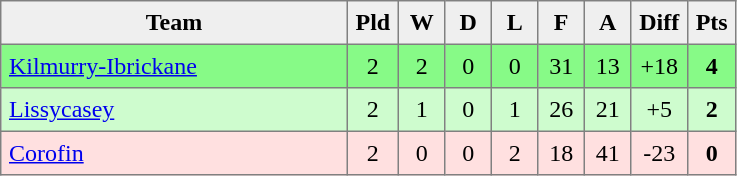<table style=border-collapse:collapse border=1 cellspacing=0 cellpadding=5>
<tr align=center bgcolor=#efefef>
<th width=220>Team</th>
<th width=20>Pld</th>
<th width=20>W</th>
<th width=20>D</th>
<th width=20>L</th>
<th width=20>F</th>
<th width=20>A</th>
<th width=20>Diff</th>
<th width=20>Pts</th>
</tr>
<tr align=center style="background:#87FA87;">
<td style="text-align:left;"> <a href='#'>Kilmurry-Ibrickane</a></td>
<td>2</td>
<td>2</td>
<td>0</td>
<td>0</td>
<td>31</td>
<td>13</td>
<td>+18</td>
<td><strong>4</strong></td>
</tr>
<tr align=center style="background:#CEFCCE;">
<td style="text-align:left;"> <a href='#'>Lissycasey</a></td>
<td>2</td>
<td>1</td>
<td>0</td>
<td>1</td>
<td>26</td>
<td>21</td>
<td>+5</td>
<td><strong>2</strong></td>
</tr>
<tr align=center style="background:#FFE0E0;">
<td style="text-align:left;"> <a href='#'>Corofin</a></td>
<td>2</td>
<td>0</td>
<td>0</td>
<td>2</td>
<td>18</td>
<td>41</td>
<td>-23</td>
<td><strong>0</strong></td>
</tr>
</table>
